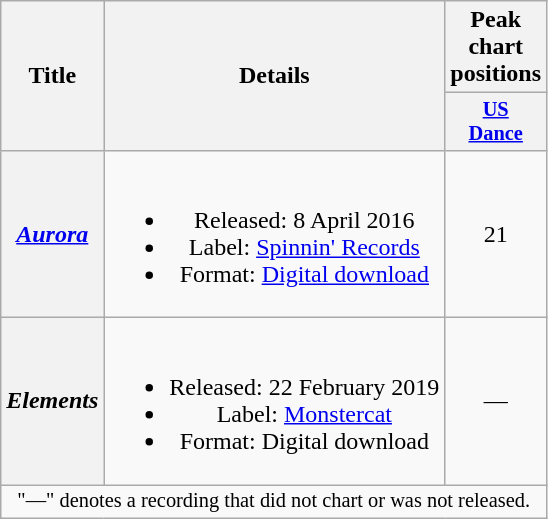<table class="wikitable plainrowheaders" style="text-align:center;">
<tr>
<th rowspan="2" scope="col">Title</th>
<th rowspan="2" scope="col">Details</th>
<th colspan="1" scope="col">Peak chart positions</th>
</tr>
<tr>
<th scope="col" style="width:3em;font-size:85%;"><a href='#'>US</a><br><a href='#'>Dance</a><br></th>
</tr>
<tr>
<th scope="row"><em><a href='#'>Aurora</a></em></th>
<td><br><ul><li>Released: 8 April 2016</li><li>Label: <a href='#'>Spinnin' Records</a></li><li>Format: <a href='#'>Digital download</a></li></ul></td>
<td>21</td>
</tr>
<tr>
<th scope="row"><em>Elements</em></th>
<td><br><ul><li>Released: 22 February 2019</li><li>Label: <a href='#'>Monstercat</a></li><li>Format: Digital download</li></ul></td>
<td>—</td>
</tr>
<tr>
<td colspan="3" style="font-size:85%">"—" denotes a recording that did not chart or was not released.</td>
</tr>
</table>
